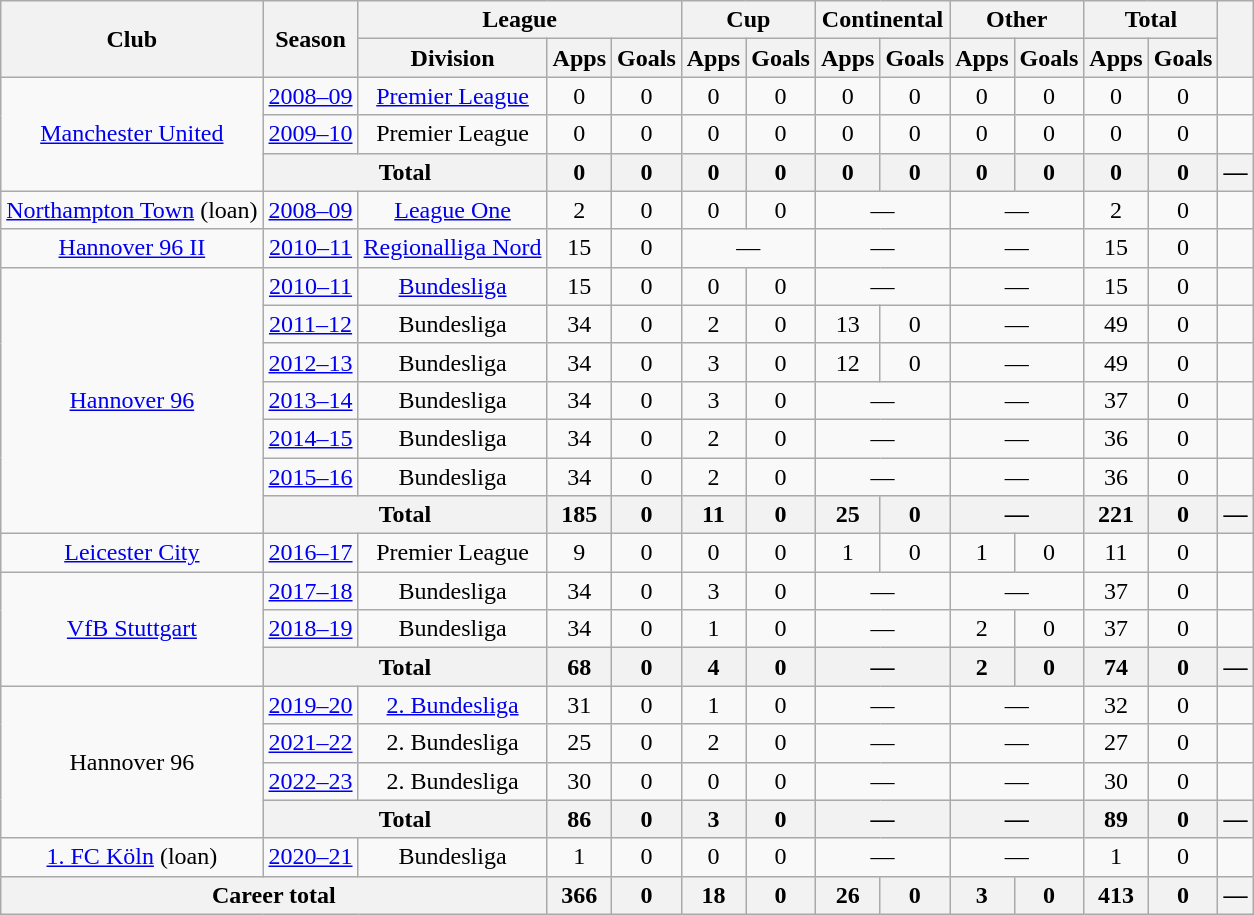<table class="wikitable" style="text-align: center;">
<tr>
<th rowspan="2">Club</th>
<th rowspan="2">Season</th>
<th colspan="3">League</th>
<th colspan="2">Cup</th>
<th colspan="2">Continental</th>
<th colspan="2">Other</th>
<th colspan="2">Total</th>
<th rowspan="2"></th>
</tr>
<tr>
<th>Division</th>
<th>Apps</th>
<th>Goals</th>
<th>Apps</th>
<th>Goals</th>
<th>Apps</th>
<th>Goals</th>
<th>Apps</th>
<th>Goals</th>
<th>Apps</th>
<th>Goals</th>
</tr>
<tr>
<td rowspan="3"><a href='#'>Manchester United</a></td>
<td><a href='#'>2008–09</a></td>
<td><a href='#'>Premier League</a></td>
<td>0</td>
<td>0</td>
<td>0</td>
<td>0</td>
<td>0</td>
<td>0</td>
<td>0</td>
<td>0</td>
<td>0</td>
<td>0</td>
<td></td>
</tr>
<tr>
<td><a href='#'>2009–10</a></td>
<td>Premier League</td>
<td>0</td>
<td>0</td>
<td>0</td>
<td>0</td>
<td>0</td>
<td>0</td>
<td>0</td>
<td>0</td>
<td>0</td>
<td>0</td>
<td></td>
</tr>
<tr>
<th colspan="2">Total</th>
<th>0</th>
<th>0</th>
<th>0</th>
<th>0</th>
<th>0</th>
<th>0</th>
<th>0</th>
<th>0</th>
<th>0</th>
<th>0</th>
<th>—</th>
</tr>
<tr>
<td><a href='#'>Northampton Town</a> (loan)</td>
<td><a href='#'>2008–09</a></td>
<td><a href='#'>League One</a></td>
<td>2</td>
<td>0</td>
<td>0</td>
<td>0</td>
<td colspan="2">—</td>
<td colspan="2">—</td>
<td>2</td>
<td>0</td>
<td></td>
</tr>
<tr>
<td><a href='#'>Hannover 96 II</a></td>
<td><a href='#'>2010–11</a></td>
<td><a href='#'>Regionalliga Nord</a></td>
<td>15</td>
<td>0</td>
<td colspan="2">—</td>
<td colspan="2">—</td>
<td colspan="2">—</td>
<td>15</td>
<td>0</td>
<td></td>
</tr>
<tr>
<td rowspan="7"><a href='#'>Hannover 96</a></td>
<td><a href='#'>2010–11</a></td>
<td><a href='#'>Bundesliga</a></td>
<td>15</td>
<td>0</td>
<td>0</td>
<td>0</td>
<td colspan="2">—</td>
<td colspan="2">—</td>
<td>15</td>
<td>0</td>
<td></td>
</tr>
<tr>
<td><a href='#'>2011–12</a></td>
<td>Bundesliga</td>
<td>34</td>
<td>0</td>
<td>2</td>
<td>0</td>
<td>13</td>
<td>0</td>
<td colspan="2">—</td>
<td>49</td>
<td>0</td>
<td></td>
</tr>
<tr>
<td><a href='#'>2012–13</a></td>
<td>Bundesliga</td>
<td>34</td>
<td>0</td>
<td>3</td>
<td>0</td>
<td>12</td>
<td>0</td>
<td colspan="2">—</td>
<td>49</td>
<td>0</td>
<td></td>
</tr>
<tr>
<td><a href='#'>2013–14</a></td>
<td>Bundesliga</td>
<td>34</td>
<td>0</td>
<td>3</td>
<td>0</td>
<td colspan="2">—</td>
<td colspan="2">—</td>
<td>37</td>
<td>0</td>
<td></td>
</tr>
<tr>
<td><a href='#'>2014–15</a></td>
<td>Bundesliga</td>
<td>34</td>
<td>0</td>
<td>2</td>
<td>0</td>
<td colspan="2">—</td>
<td colspan="2">—</td>
<td>36</td>
<td>0</td>
<td></td>
</tr>
<tr>
<td><a href='#'>2015–16</a></td>
<td>Bundesliga</td>
<td>34</td>
<td>0</td>
<td>2</td>
<td>0</td>
<td colspan="2">—</td>
<td colspan="2">—</td>
<td>36</td>
<td>0</td>
<td></td>
</tr>
<tr>
<th colspan="2">Total</th>
<th>185</th>
<th>0</th>
<th>11</th>
<th>0</th>
<th>25</th>
<th>0</th>
<th colspan="2">—</th>
<th>221</th>
<th>0</th>
<th>—</th>
</tr>
<tr>
<td><a href='#'>Leicester City</a></td>
<td><a href='#'>2016–17</a></td>
<td>Premier League</td>
<td>9</td>
<td>0</td>
<td>0</td>
<td>0</td>
<td>1</td>
<td>0</td>
<td>1</td>
<td>0</td>
<td>11</td>
<td>0</td>
<td></td>
</tr>
<tr>
<td rowspan="3"><a href='#'>VfB Stuttgart</a></td>
<td><a href='#'>2017–18</a></td>
<td>Bundesliga</td>
<td>34</td>
<td>0</td>
<td>3</td>
<td>0</td>
<td colspan="2">—</td>
<td colspan="2">—</td>
<td>37</td>
<td>0</td>
<td></td>
</tr>
<tr>
<td><a href='#'>2018–19</a></td>
<td>Bundesliga</td>
<td>34</td>
<td>0</td>
<td>1</td>
<td>0</td>
<td colspan="2">—</td>
<td>2</td>
<td>0</td>
<td>37</td>
<td>0</td>
<td></td>
</tr>
<tr>
<th colspan="2">Total</th>
<th>68</th>
<th>0</th>
<th>4</th>
<th>0</th>
<th colspan="2">—</th>
<th>2</th>
<th>0</th>
<th>74</th>
<th>0</th>
<th>—</th>
</tr>
<tr>
<td rowspan="4">Hannover 96</td>
<td><a href='#'>2019–20</a></td>
<td><a href='#'>2. Bundesliga</a></td>
<td>31</td>
<td>0</td>
<td>1</td>
<td>0</td>
<td colspan="2">—</td>
<td colspan="2">—</td>
<td>32</td>
<td>0</td>
<td></td>
</tr>
<tr>
<td><a href='#'>2021–22</a></td>
<td>2. Bundesliga</td>
<td>25</td>
<td>0</td>
<td>2</td>
<td>0</td>
<td colspan="2">—</td>
<td colspan="2">—</td>
<td>27</td>
<td>0</td>
<td></td>
</tr>
<tr>
<td><a href='#'>2022–23</a></td>
<td>2. Bundesliga</td>
<td>30</td>
<td>0</td>
<td>0</td>
<td>0</td>
<td colspan="2">—</td>
<td colspan="2">—</td>
<td>30</td>
<td>0</td>
<td></td>
</tr>
<tr>
<th colspan="2">Total</th>
<th>86</th>
<th>0</th>
<th>3</th>
<th>0</th>
<th colspan="2">—</th>
<th colspan="2">—</th>
<th>89</th>
<th>0</th>
<th>—</th>
</tr>
<tr>
<td><a href='#'>1. FC Köln</a> (loan)</td>
<td><a href='#'>2020–21</a></td>
<td>Bundesliga</td>
<td>1</td>
<td>0</td>
<td>0</td>
<td>0</td>
<td colspan="2">—</td>
<td colspan="2">—</td>
<td>1</td>
<td>0</td>
<td></td>
</tr>
<tr>
<th colspan="3">Career total</th>
<th>366</th>
<th>0</th>
<th>18</th>
<th>0</th>
<th>26</th>
<th>0</th>
<th>3</th>
<th>0</th>
<th>413</th>
<th>0</th>
<th>—</th>
</tr>
</table>
